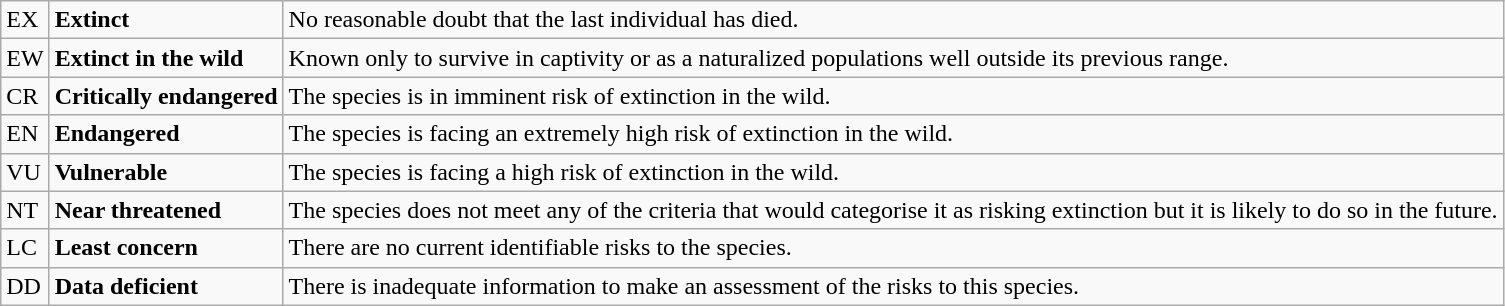<table class="wikitable" style="text-align:left">
<tr>
<td>EX</td>
<td><strong>Extinct</strong></td>
<td>No reasonable doubt that the last individual has died.</td>
</tr>
<tr>
<td>EW</td>
<td><strong>Extinct in the wild</strong></td>
<td>Known only to survive in captivity or as a naturalized populations well outside its previous range.</td>
</tr>
<tr>
<td>CR</td>
<td><strong>Critically endangered</strong></td>
<td>The species is in imminent risk of extinction in the wild.</td>
</tr>
<tr>
<td>EN</td>
<td><strong>Endangered</strong></td>
<td>The species is facing an extremely high risk of extinction in the wild.</td>
</tr>
<tr>
<td>VU</td>
<td><strong>Vulnerable</strong></td>
<td>The species is facing a high risk of extinction in the wild.</td>
</tr>
<tr>
<td>NT</td>
<td><strong>Near threatened</strong></td>
<td>The species does not meet any of the criteria that would categorise it as risking extinction but it is likely to do so in the future.</td>
</tr>
<tr>
<td>LC</td>
<td><strong>Least concern</strong></td>
<td>There are no current identifiable risks to the species.</td>
</tr>
<tr>
<td>DD</td>
<td><strong>Data deficient</strong></td>
<td>There is inadequate information to make an assessment of the risks to this species.</td>
</tr>
</table>
